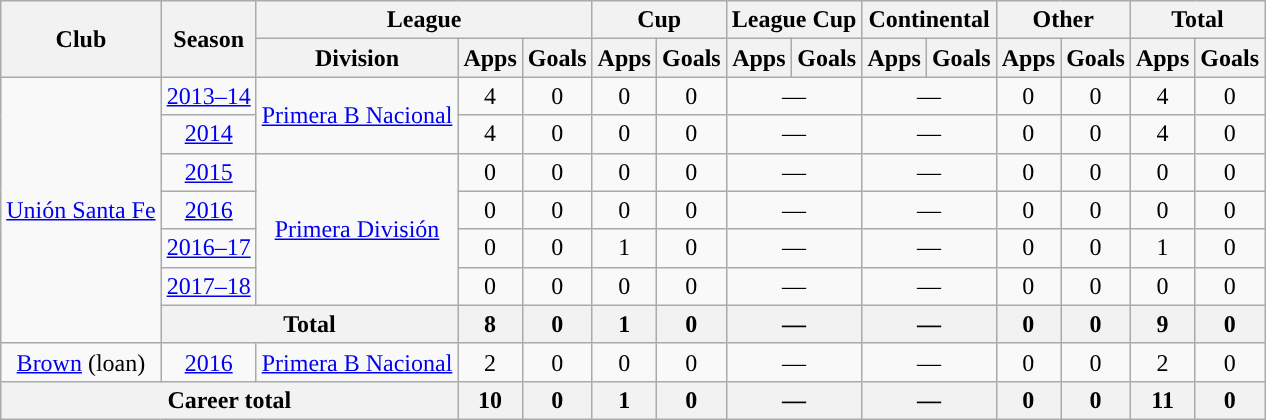<table class="wikitable" style="text-align:center">
<tr>
<th rowspan="2">Club</th>
<th rowspan="2">Season</th>
<th colspan="3">League</th>
<th colspan="2">Cup</th>
<th colspan="2">League Cup</th>
<th colspan="2">Continental</th>
<th colspan="2">Other</th>
<th colspan="2">Total</th>
</tr>
<tr>
<th>Division</th>
<th>Apps</th>
<th>Goals</th>
<th>Apps</th>
<th>Goals</th>
<th>Apps</th>
<th>Goals</th>
<th>Apps</th>
<th>Goals</th>
<th>Apps</th>
<th>Goals</th>
<th>Apps</th>
<th>Goals</th>
</tr>
<tr>
<td rowspan="7"><a href='#'>Unión Santa Fe</a></td>
<td><a href='#'>2013–14</a></td>
<td rowspan="2"><a href='#'>Primera B Nacional</a></td>
<td>4</td>
<td>0</td>
<td>0</td>
<td>0</td>
<td colspan="2">—</td>
<td colspan="2">—</td>
<td>0</td>
<td>0</td>
<td>4</td>
<td>0</td>
</tr>
<tr>
<td><a href='#'>2014</a></td>
<td>4</td>
<td>0</td>
<td>0</td>
<td>0</td>
<td colspan="2">—</td>
<td colspan="2">—</td>
<td>0</td>
<td>0</td>
<td>4</td>
<td>0</td>
</tr>
<tr>
<td><a href='#'>2015</a></td>
<td rowspan="4"><a href='#'>Primera División</a></td>
<td>0</td>
<td>0</td>
<td>0</td>
<td>0</td>
<td colspan="2">—</td>
<td colspan="2">—</td>
<td>0</td>
<td>0</td>
<td>0</td>
<td>0</td>
</tr>
<tr>
<td><a href='#'>2016</a></td>
<td>0</td>
<td>0</td>
<td>0</td>
<td>0</td>
<td colspan="2">—</td>
<td colspan="2">—</td>
<td>0</td>
<td>0</td>
<td>0</td>
<td>0</td>
</tr>
<tr>
<td><a href='#'>2016–17</a></td>
<td>0</td>
<td>0</td>
<td>1</td>
<td>0</td>
<td colspan="2">—</td>
<td colspan="2">—</td>
<td>0</td>
<td>0</td>
<td>1</td>
<td>0</td>
</tr>
<tr>
<td><a href='#'>2017–18</a></td>
<td>0</td>
<td>0</td>
<td>0</td>
<td>0</td>
<td colspan="2">—</td>
<td colspan="2">—</td>
<td>0</td>
<td>0</td>
<td>0</td>
<td>0</td>
</tr>
<tr>
<th colspan="2">Total</th>
<th>8</th>
<th>0</th>
<th>1</th>
<th>0</th>
<th colspan="2">—</th>
<th colspan="2">—</th>
<th>0</th>
<th>0</th>
<th>9</th>
<th>0</th>
</tr>
<tr>
<td rowspan="1"><a href='#'>Brown</a> (loan)</td>
<td><a href='#'>2016</a></td>
<td rowspan="1"><a href='#'>Primera B Nacional</a></td>
<td>2</td>
<td>0</td>
<td>0</td>
<td>0</td>
<td colspan="2">—</td>
<td colspan="2">—</td>
<td>0</td>
<td>0</td>
<td>2</td>
<td>0</td>
</tr>
<tr>
<th colspan="3">Career total</th>
<th>10</th>
<th>0</th>
<th>1</th>
<th>0</th>
<th colspan="2">—</th>
<th colspan="2">—</th>
<th>0</th>
<th>0</th>
<th>11</th>
<th>0</th>
</tr>
</table>
